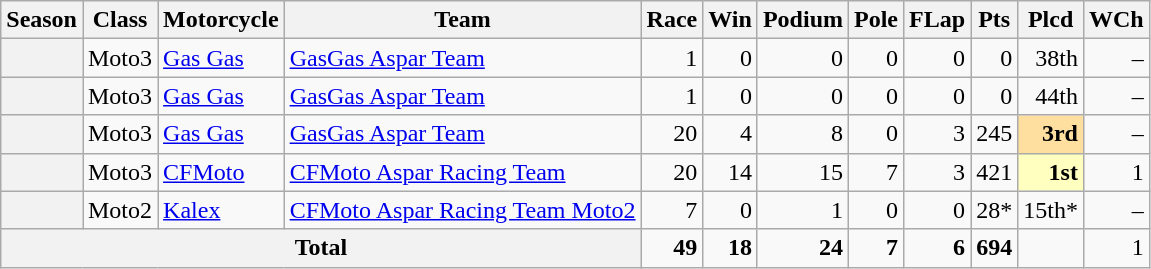<table class="wikitable" style="text-align:right;">
<tr>
<th>Season</th>
<th>Class</th>
<th>Motorcycle</th>
<th>Team</th>
<th>Race</th>
<th>Win</th>
<th>Podium</th>
<th>Pole</th>
<th>FLap</th>
<th>Pts</th>
<th>Plcd</th>
<th>WCh</th>
</tr>
<tr>
<th></th>
<td>Moto3</td>
<td style="text-align:left;"><a href='#'>Gas Gas</a></td>
<td style="text-align:left;"><a href='#'>GasGas Aspar Team</a></td>
<td>1</td>
<td>0</td>
<td>0</td>
<td>0</td>
<td>0</td>
<td>0</td>
<td>38th</td>
<td>–</td>
</tr>
<tr>
<th></th>
<td>Moto3</td>
<td style="text-align:left;"><a href='#'>Gas Gas</a></td>
<td style="text-align:left;"><a href='#'>GasGas Aspar Team</a></td>
<td>1</td>
<td>0</td>
<td>0</td>
<td>0</td>
<td>0</td>
<td>0</td>
<td>44th</td>
<td>–</td>
</tr>
<tr>
<th></th>
<td>Moto3</td>
<td style="text-align:left;"><a href='#'>Gas Gas</a></td>
<td style="text-align:left;"><a href='#'>GasGas Aspar Team</a></td>
<td>20</td>
<td>4</td>
<td>8</td>
<td>0</td>
<td>3</td>
<td>245</td>
<td style="background:#FFDF9F;"><strong>3rd</strong></td>
<td>–</td>
</tr>
<tr>
<th></th>
<td>Moto3</td>
<td style="text-align:left;"><a href='#'>CFMoto</a></td>
<td style="text-align:left;"><a href='#'>CFMoto Aspar Racing Team</a></td>
<td>20</td>
<td>14</td>
<td>15</td>
<td>7</td>
<td>3</td>
<td>421</td>
<td style="background:#FFFFBF;"><strong>1st</strong></td>
<td>1</td>
</tr>
<tr>
<th></th>
<td>Moto2</td>
<td style="text-align:left;"><a href='#'>Kalex</a></td>
<td style="text-align:left;"><a href='#'>CFMoto Aspar Racing Team Moto2</a></td>
<td>7</td>
<td>0</td>
<td>1</td>
<td>0</td>
<td>0</td>
<td>28*</td>
<td>15th*</td>
<td>–</td>
</tr>
<tr>
<th colspan="4">Total</th>
<td><strong>49</strong></td>
<td><strong>18</strong></td>
<td><strong>24</strong></td>
<td><strong>7</strong></td>
<td><strong>6</strong></td>
<td><strong>694</strong></td>
<td></td>
<td>1</td>
</tr>
</table>
